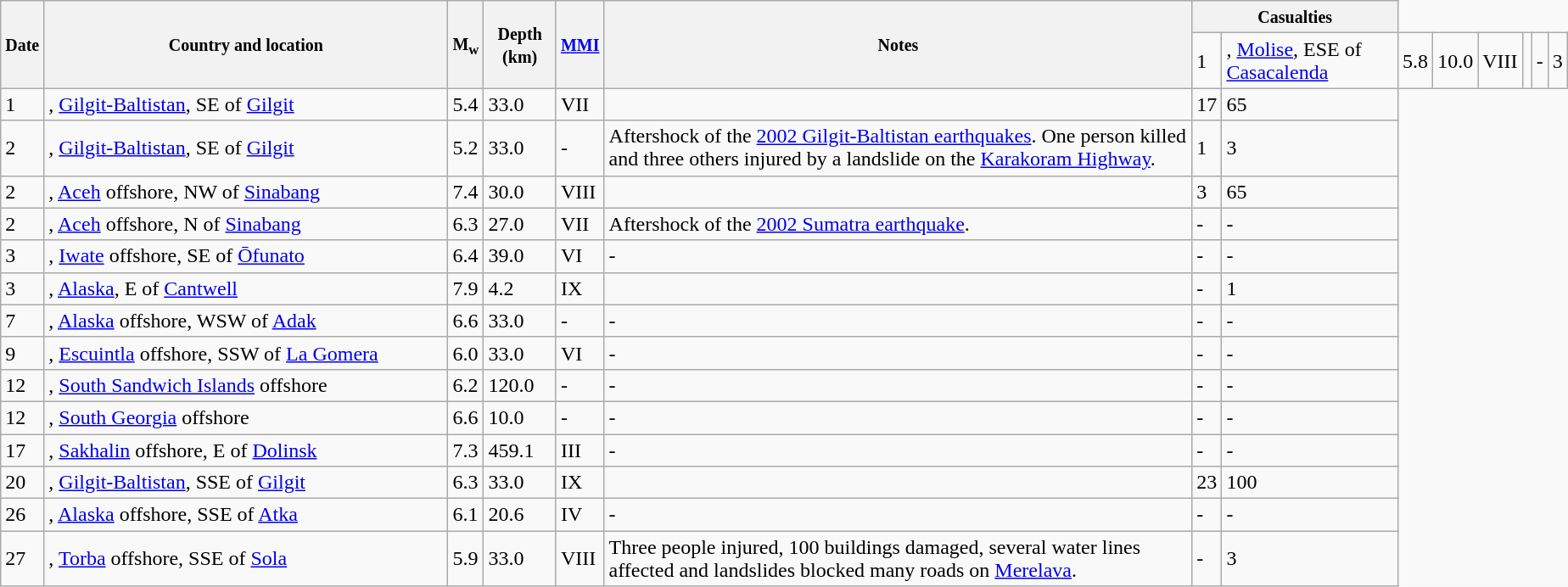<table class="wikitable sortable" style="border:1px black;  margin-left:1em;">
<tr>
<th rowspan="2"><small>Date</small></th>
<th rowspan="2" style="width: 310px"><small>Country and location</small></th>
<th rowspan="2"><small>M<sub>w</sub></small></th>
<th rowspan="2"><small>Depth (km)</small></th>
<th rowspan="2"><small><a href='#'>MMI</a></small></th>
<th rowspan="2" class="unsortable"><small>Notes</small></th>
<th colspan="2"><small>Casualties</small></th>
</tr>
<tr>
<td>1</td>
<td>, <a href='#'>Molise</a>,  ESE of <a href='#'>Casacalenda</a></td>
<td>5.8</td>
<td>10.0</td>
<td>VIII</td>
<td></td>
<td>-</td>
<td>3</td>
</tr>
<tr>
<td>1</td>
<td>, <a href='#'>Gilgit-Baltistan</a>,  SE of <a href='#'>Gilgit</a></td>
<td>5.4</td>
<td>33.0</td>
<td>VII</td>
<td></td>
<td>17</td>
<td>65</td>
</tr>
<tr>
<td>2</td>
<td>, <a href='#'>Gilgit-Baltistan</a>,  SE of <a href='#'>Gilgit</a></td>
<td>5.2</td>
<td>33.0</td>
<td>-</td>
<td>Aftershock of the <a href='#'>2002 Gilgit-Baltistan earthquakes</a>. One person killed and three others injured by a landslide on the <a href='#'>Karakoram Highway</a>.</td>
<td>1</td>
<td>3</td>
</tr>
<tr>
<td>2</td>
<td>, <a href='#'>Aceh</a> offshore,  NW of <a href='#'>Sinabang</a></td>
<td>7.4</td>
<td>30.0</td>
<td>VIII</td>
<td></td>
<td>3</td>
<td>65</td>
</tr>
<tr>
<td>2</td>
<td>, <a href='#'>Aceh</a> offshore,  N of <a href='#'>Sinabang</a></td>
<td>6.3</td>
<td>27.0</td>
<td>VII</td>
<td>Aftershock of the <a href='#'>2002 Sumatra earthquake</a>.</td>
<td>-</td>
<td>-</td>
</tr>
<tr>
<td>3</td>
<td>, <a href='#'>Iwate</a> offshore,  SE of <a href='#'>Ōfunato</a></td>
<td>6.4</td>
<td>39.0</td>
<td>VI</td>
<td>-</td>
<td>-</td>
<td>-</td>
</tr>
<tr>
<td>3</td>
<td>, <a href='#'>Alaska</a>,  E of <a href='#'>Cantwell</a></td>
<td>7.9</td>
<td>4.2</td>
<td>IX</td>
<td></td>
<td>-</td>
<td>1</td>
</tr>
<tr>
<td>7</td>
<td>, <a href='#'>Alaska</a> offshore,  WSW of <a href='#'>Adak</a></td>
<td>6.6</td>
<td>33.0</td>
<td>-</td>
<td>-</td>
<td>-</td>
<td>-</td>
</tr>
<tr>
<td>9</td>
<td>, <a href='#'>Escuintla</a> offshore,  SSW of <a href='#'>La Gomera</a></td>
<td>6.0</td>
<td>33.0</td>
<td>VI</td>
<td>-</td>
<td>-</td>
<td>-</td>
</tr>
<tr>
<td>12</td>
<td>, <a href='#'>South Sandwich Islands</a> offshore</td>
<td>6.2</td>
<td>120.0</td>
<td>-</td>
<td>-</td>
<td>-</td>
<td>-</td>
</tr>
<tr>
<td>12</td>
<td>, <a href='#'>South Georgia</a> offshore</td>
<td>6.6</td>
<td>10.0</td>
<td>-</td>
<td>-</td>
<td>-</td>
<td>-</td>
</tr>
<tr>
<td>17</td>
<td>, <a href='#'>Sakhalin</a> offshore,  E of <a href='#'>Dolinsk</a></td>
<td>7.3</td>
<td>459.1</td>
<td>III</td>
<td>-</td>
<td>-</td>
<td>-</td>
</tr>
<tr>
<td>20</td>
<td>, <a href='#'>Gilgit-Baltistan</a>,  SSE of <a href='#'>Gilgit</a></td>
<td>6.3</td>
<td>33.0</td>
<td>IX</td>
<td></td>
<td>23</td>
<td>100</td>
</tr>
<tr>
<td>26</td>
<td>, <a href='#'>Alaska</a> offshore,  SSE of <a href='#'>Atka</a></td>
<td>6.1</td>
<td>20.6</td>
<td>IV</td>
<td>-</td>
<td>-</td>
<td>-</td>
</tr>
<tr>
<td>27</td>
<td>, <a href='#'>Torba</a> offshore,  SSE of <a href='#'>Sola</a></td>
<td>5.9</td>
<td>33.0</td>
<td>VIII</td>
<td>Three people injured, 100 buildings damaged, several water lines affected and landslides blocked many roads on <a href='#'>Merelava</a>.</td>
<td>-</td>
<td>3</td>
</tr>
<tr>
</tr>
</table>
